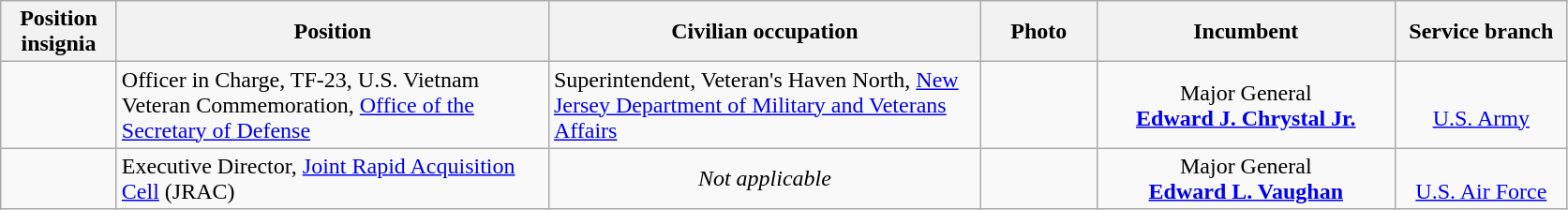<table class="wikitable">
<tr>
<th width="75" style="text-align:center">Position insignia</th>
<th width="300" style="text-align:center">Position</th>
<th width="300" style="text-align:center">Civilian occupation</th>
<th width="75" style="text-align:center">Photo</th>
<th width="205" style="text-align:center">Incumbent</th>
<th width="115" style="text-align:center">Service branch</th>
</tr>
<tr>
<td></td>
<td>Officer in Charge, TF-23, U.S. Vietnam Veteran Commemoration, <a href='#'>Office of the Secretary of Defense</a></td>
<td>Superintendent, Veteran's Haven North, <a href='#'>New Jersey Department of Military and Veterans Affairs</a></td>
<td></td>
<td style="text-align:center">Major General<br><strong><a href='#'>Edward J. Chrystal Jr.</a></strong></td>
<td style="text-align:center"><br><a href='#'>U.S. Army</a></td>
</tr>
<tr>
<td></td>
<td>Executive Director, <a href='#'>Joint Rapid Acquisition Cell</a> (JRAC)</td>
<td style="text-align:center"><em>Not applicable</em></td>
<td></td>
<td style="text-align:center">Major General<br><strong><a href='#'>Edward L. Vaughan</a></strong></td>
<td style="text-align:center"><br><a href='#'>U.S. Air Force</a></td>
</tr>
</table>
